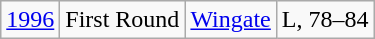<table class="wikitable">
<tr align="center">
<td><a href='#'>1996</a></td>
<td>First Round</td>
<td><a href='#'>Wingate</a></td>
<td>L, 78–84</td>
</tr>
</table>
